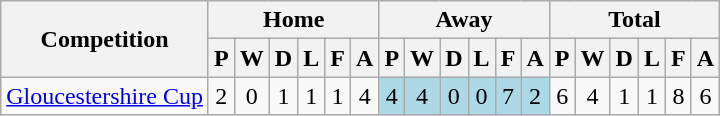<table class="wikitable" style="text-align:center;">
<tr>
<th rowspan="2">Competition</th>
<th colspan="6">Home</th>
<th colspan="6">Away</th>
<th colspan="6">Total</th>
</tr>
<tr>
<th>P</th>
<th>W</th>
<th>D</th>
<th>L</th>
<th>F</th>
<th>A</th>
<th>P</th>
<th>W</th>
<th>D</th>
<th>L</th>
<th>F</th>
<th>A</th>
<th>P</th>
<th>W</th>
<th>D</th>
<th>L</th>
<th>F</th>
<th>A</th>
</tr>
<tr>
<td style="text-align:left;"><a href='#'>Gloucestershire Cup</a></td>
<td>2</td>
<td>0</td>
<td>1</td>
<td>1</td>
<td>1</td>
<td>4</td>
<td style="background-color:#ADD8E6;">4</td>
<td style="background-color:#ADD8E6;">4</td>
<td style="background-color:#ADD8E6;">0</td>
<td style="background-color:#ADD8E6;">0</td>
<td style="background-color:#ADD8E6;">7</td>
<td style="background-color:#ADD8E6;">2</td>
<td>6</td>
<td>4</td>
<td>1</td>
<td>1</td>
<td>8</td>
<td>6</td>
</tr>
</table>
